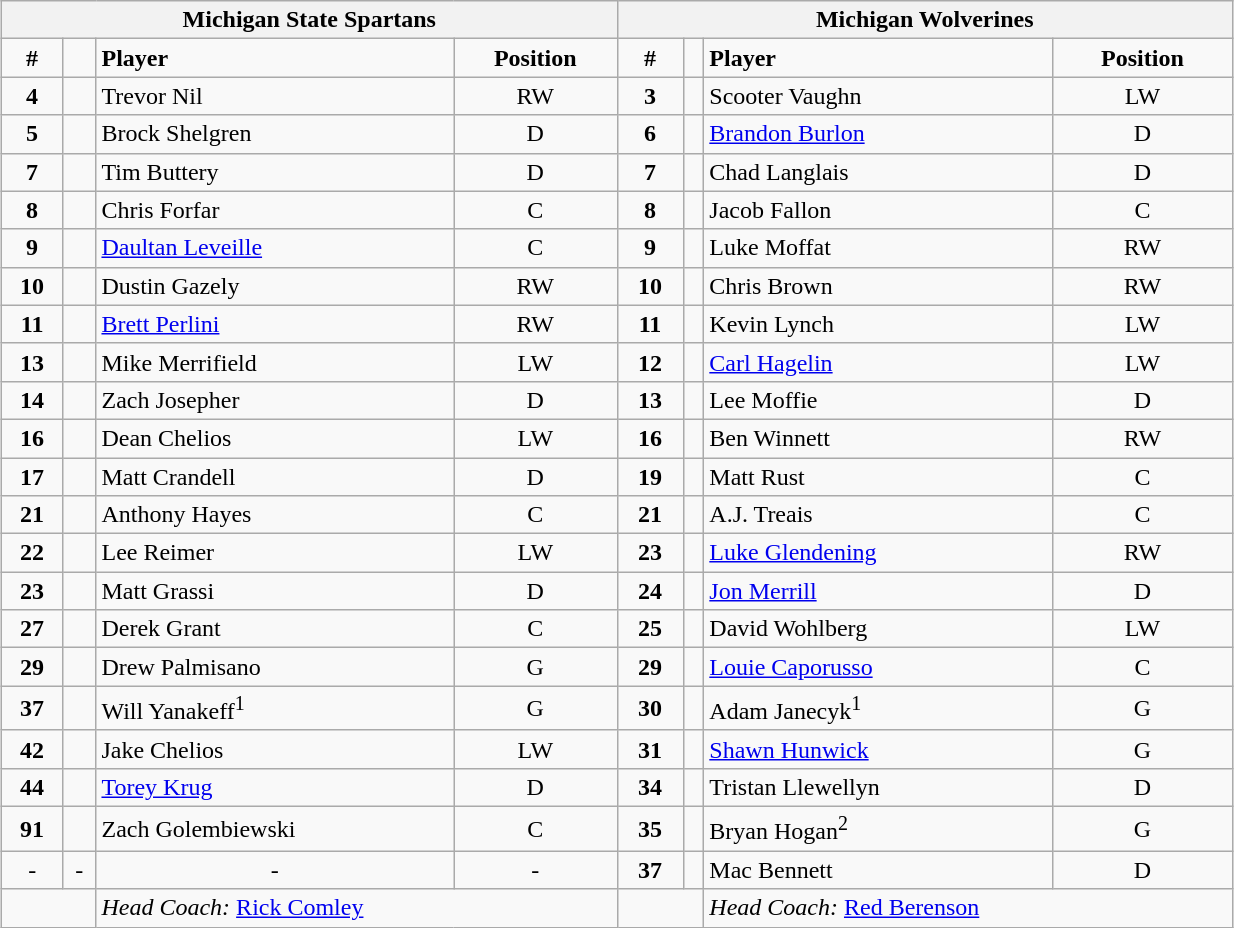<table width="65%" class="wikitable" style="margin:1em auto;">
<tr>
<th colspan=4 witdh="50%">Michigan State Spartans</th>
<th colspan=4 width="50%">Michigan Wolverines</th>
</tr>
<tr>
<td align=center><strong>#</strong></td>
<td align=center></td>
<td><strong>Player</strong></td>
<td align=center><strong>Position</strong></td>
<td align=center><strong>#</strong></td>
<td align=center></td>
<td><strong>Player</strong></td>
<td align=center><strong>Position</strong></td>
</tr>
<tr>
<td align=center><strong>4</strong></td>
<td align=center></td>
<td>Trevor Nil</td>
<td align=center>RW</td>
<td align=center><strong>3</strong></td>
<td align=center></td>
<td>Scooter Vaughn</td>
<td align=center>LW</td>
</tr>
<tr>
<td align=center><strong>5</strong></td>
<td align=center></td>
<td>Brock Shelgren</td>
<td align=center>D</td>
<td align=center><strong>6</strong></td>
<td align=center></td>
<td><a href='#'>Brandon Burlon</a></td>
<td align=center>D</td>
</tr>
<tr>
<td align=center><strong>7</strong></td>
<td align=center></td>
<td>Tim Buttery</td>
<td align=center>D</td>
<td align=center><strong>7</strong></td>
<td align=center></td>
<td>Chad Langlais</td>
<td align=center>D</td>
</tr>
<tr>
<td align=center><strong>8</strong></td>
<td align=center></td>
<td>Chris Forfar</td>
<td align=center>C</td>
<td align=center><strong>8</strong></td>
<td align=center></td>
<td>Jacob Fallon</td>
<td align=center>C</td>
</tr>
<tr>
<td align=center><strong>9</strong></td>
<td align=center></td>
<td><a href='#'>Daultan Leveille</a></td>
<td align=center>C</td>
<td align=center><strong>9</strong></td>
<td align=center></td>
<td>Luke Moffat</td>
<td align=center>RW</td>
</tr>
<tr>
<td align=center><strong>10</strong></td>
<td align=center></td>
<td>Dustin Gazely</td>
<td align=center>RW</td>
<td align=center><strong>10</strong></td>
<td align=center></td>
<td>Chris Brown</td>
<td align=center>RW</td>
</tr>
<tr>
<td align=center><strong>11</strong></td>
<td align=center></td>
<td><a href='#'>Brett Perlini</a></td>
<td align=center>RW</td>
<td align=center><strong>11</strong></td>
<td align=center></td>
<td>Kevin Lynch</td>
<td align=center>LW</td>
</tr>
<tr>
<td align=center><strong>13</strong></td>
<td align=center></td>
<td>Mike Merrifield</td>
<td align=center>LW</td>
<td align=center><strong>12</strong></td>
<td align=center></td>
<td><a href='#'>Carl Hagelin</a></td>
<td align=center>LW</td>
</tr>
<tr>
<td align=center><strong>14</strong></td>
<td align=center></td>
<td>Zach Josepher</td>
<td align=center>D</td>
<td align=center><strong>13</strong></td>
<td align=center></td>
<td>Lee Moffie</td>
<td align=center>D</td>
</tr>
<tr>
<td align=center><strong>16</strong></td>
<td align=center></td>
<td>Dean Chelios</td>
<td align=center>LW</td>
<td align=center><strong>16</strong></td>
<td align=center></td>
<td>Ben Winnett</td>
<td align=center>RW</td>
</tr>
<tr>
<td align=center><strong>17</strong></td>
<td align=center></td>
<td>Matt Crandell</td>
<td align=center>D</td>
<td align=center><strong>19</strong></td>
<td align=center></td>
<td>Matt Rust</td>
<td align=center>C</td>
</tr>
<tr>
<td align=center><strong>21</strong></td>
<td align=center></td>
<td>Anthony Hayes</td>
<td align=center>C</td>
<td align=center><strong>21</strong></td>
<td align=center></td>
<td>A.J. Treais</td>
<td align=center>C</td>
</tr>
<tr>
<td align=center><strong>22</strong></td>
<td align=center></td>
<td>Lee Reimer</td>
<td align=center>LW</td>
<td align=center><strong>23</strong></td>
<td align=center></td>
<td><a href='#'>Luke Glendening</a></td>
<td align=center>RW</td>
</tr>
<tr>
<td align=center><strong>23</strong></td>
<td align=center></td>
<td>Matt Grassi</td>
<td align=center>D</td>
<td align=center><strong>24</strong></td>
<td align=center></td>
<td><a href='#'>Jon Merrill</a></td>
<td align=center>D</td>
</tr>
<tr>
<td align=center><strong>27</strong></td>
<td align=center></td>
<td>Derek Grant</td>
<td align=center>C</td>
<td align=center><strong>25</strong></td>
<td align=center></td>
<td>David Wohlberg</td>
<td align=center>LW</td>
</tr>
<tr>
<td align=center><strong>29</strong></td>
<td align=center></td>
<td>Drew Palmisano</td>
<td align=center>G</td>
<td align=center><strong>29</strong></td>
<td align=center></td>
<td><a href='#'>Louie Caporusso</a></td>
<td align=center>C</td>
</tr>
<tr>
<td align=center><strong>37</strong></td>
<td align=center></td>
<td>Will Yanakeff<sup>1</sup></td>
<td align=center>G</td>
<td align=center><strong>30</strong></td>
<td align=center></td>
<td>Adam Janecyk<sup>1</sup></td>
<td align=center>G</td>
</tr>
<tr>
<td align=center><strong>42</strong></td>
<td align=center></td>
<td>Jake Chelios</td>
<td align=center>LW</td>
<td align=center><strong>31</strong></td>
<td align=center></td>
<td><a href='#'>Shawn Hunwick</a></td>
<td align=center>G</td>
</tr>
<tr>
<td align=center><strong>44</strong></td>
<td align=center></td>
<td><a href='#'>Torey Krug</a></td>
<td align=center>D</td>
<td align=center><strong>34</strong></td>
<td align=center></td>
<td>Tristan Llewellyn</td>
<td align=center>D</td>
</tr>
<tr>
<td align=center><strong>91</strong></td>
<td align=center></td>
<td>Zach Golembiewski</td>
<td align=center>C</td>
<td align=center><strong>35</strong></td>
<td align=center></td>
<td>Bryan Hogan<sup>2</sup></td>
<td align=center>G</td>
</tr>
<tr>
<td align=center>-</td>
<td align=center>-</td>
<td align=center>-</td>
<td align=center>-</td>
<td align=center><strong>37</strong></td>
<td align=center></td>
<td>Mac Bennett</td>
<td align=center>D</td>
</tr>
<tr>
<td colspan=2 align=right></td>
<td colspan=2><em>Head Coach:</em> <a href='#'>Rick Comley</a></td>
<td colspan=2 align=right></td>
<td colspan=2><em>Head Coach:</em> <a href='#'>Red Berenson</a></td>
</tr>
</table>
